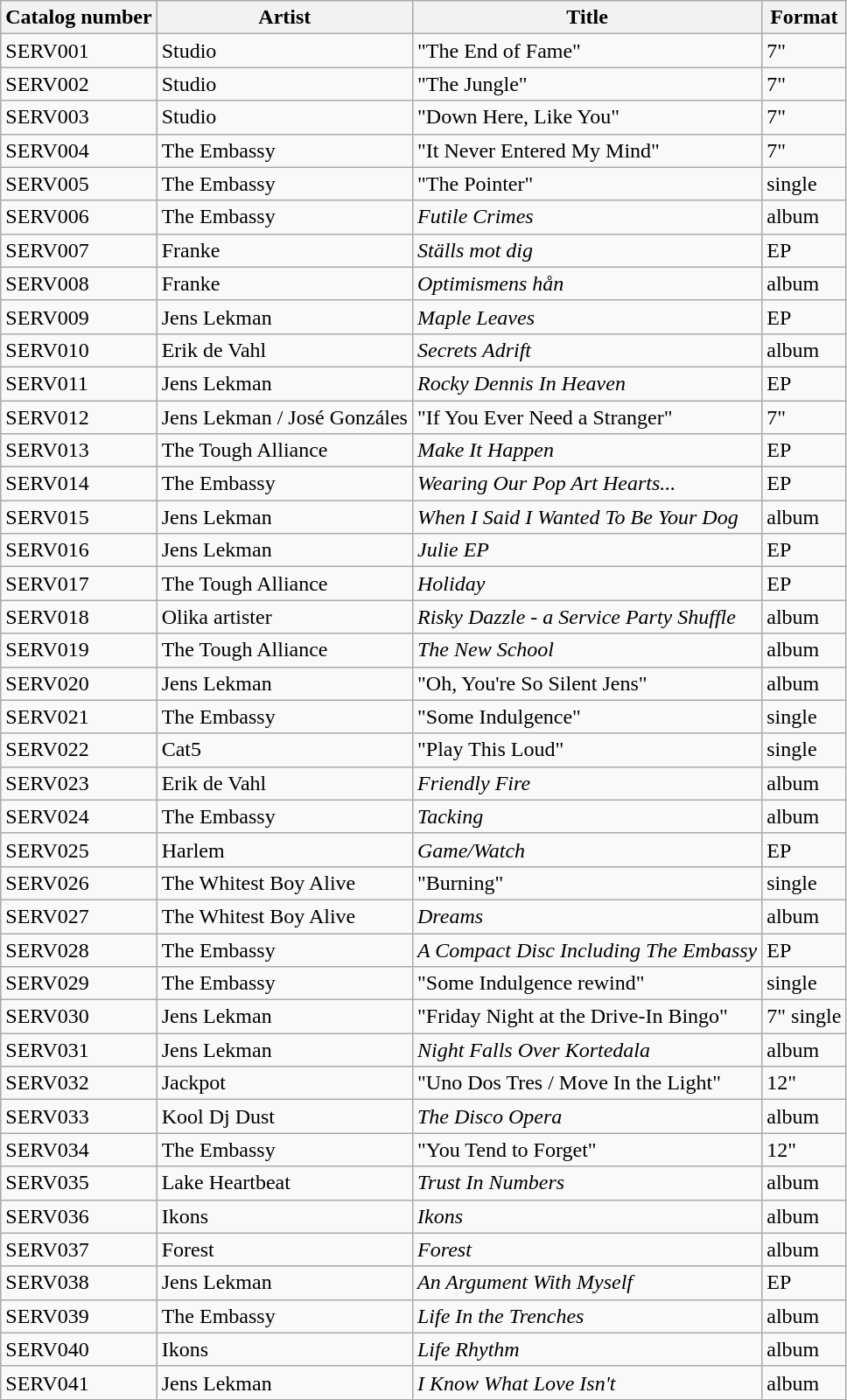<table class="wikitable">
<tr>
<th>Catalog number</th>
<th>Artist</th>
<th>Title</th>
<th>Format</th>
</tr>
<tr>
<td>SERV001</td>
<td>Studio</td>
<td>"The End of Fame"</td>
<td>7"</td>
</tr>
<tr>
<td>SERV002</td>
<td>Studio</td>
<td>"The Jungle"</td>
<td>7"</td>
</tr>
<tr>
<td>SERV003</td>
<td>Studio</td>
<td>"Down Here, Like You"</td>
<td>7"</td>
</tr>
<tr>
<td>SERV004</td>
<td>The Embassy</td>
<td>"It Never Entered My Mind"</td>
<td>7"</td>
</tr>
<tr>
<td>SERV005</td>
<td>The Embassy</td>
<td>"The Pointer"</td>
<td>single</td>
</tr>
<tr>
<td>SERV006</td>
<td>The Embassy</td>
<td><em>Futile Crimes</em></td>
<td>album</td>
</tr>
<tr>
<td>SERV007</td>
<td>Franke</td>
<td><em>Ställs mot dig</em></td>
<td>EP</td>
</tr>
<tr>
<td>SERV008</td>
<td>Franke</td>
<td><em>Optimismens hån</em></td>
<td>album</td>
</tr>
<tr>
<td>SERV009</td>
<td>Jens Lekman</td>
<td><em>Maple Leaves</em></td>
<td>EP</td>
</tr>
<tr>
<td>SERV010</td>
<td>Erik de Vahl</td>
<td><em>Secrets Adrift</em></td>
<td>album</td>
</tr>
<tr>
<td>SERV011</td>
<td>Jens Lekman</td>
<td><em>Rocky Dennis In Heaven</em></td>
<td>EP</td>
</tr>
<tr>
<td>SERV012</td>
<td>Jens Lekman / José Gonzáles</td>
<td>"If You Ever Need a Stranger"</td>
<td>7"</td>
</tr>
<tr>
<td>SERV013</td>
<td>The Tough Alliance</td>
<td><em>Make It Happen</em></td>
<td>EP</td>
</tr>
<tr>
<td>SERV014</td>
<td>The Embassy</td>
<td><em>Wearing Our Pop Art Hearts...</em></td>
<td>EP</td>
</tr>
<tr>
<td>SERV015</td>
<td>Jens Lekman</td>
<td><em>When I Said I Wanted To Be Your Dog</em></td>
<td>album</td>
</tr>
<tr>
<td>SERV016</td>
<td>Jens Lekman</td>
<td><em>Julie EP</em></td>
<td>EP</td>
</tr>
<tr>
<td>SERV017</td>
<td>The Tough Alliance</td>
<td><em>Holiday</em></td>
<td>EP</td>
</tr>
<tr>
<td>SERV018</td>
<td>Olika artister</td>
<td><em>Risky Dazzle - a Service Party Shuffle</em></td>
<td>album</td>
</tr>
<tr>
<td>SERV019</td>
<td>The Tough Alliance</td>
<td><em>The New School</em></td>
<td>album</td>
</tr>
<tr>
<td>SERV020</td>
<td>Jens Lekman</td>
<td>"Oh, You're So Silent Jens"</td>
<td>album</td>
</tr>
<tr>
<td>SERV021</td>
<td>The Embassy</td>
<td>"Some Indulgence"</td>
<td>single</td>
</tr>
<tr>
<td>SERV022</td>
<td>Cat5</td>
<td>"Play This Loud"</td>
<td>single</td>
</tr>
<tr>
<td>SERV023</td>
<td>Erik de Vahl</td>
<td><em>Friendly Fire</em></td>
<td>album</td>
</tr>
<tr>
<td>SERV024</td>
<td>The Embassy</td>
<td><em>Tacking</em></td>
<td>album</td>
</tr>
<tr>
<td>SERV025</td>
<td>Harlem</td>
<td><em>Game/Watch</em></td>
<td>EP</td>
</tr>
<tr>
<td>SERV026</td>
<td>The Whitest Boy Alive</td>
<td>"Burning"</td>
<td>single</td>
</tr>
<tr>
<td>SERV027</td>
<td>The Whitest Boy Alive</td>
<td><em>Dreams</em></td>
<td>album</td>
</tr>
<tr>
<td>SERV028</td>
<td>The Embassy</td>
<td><em>A Compact Disc Including The Embassy</em></td>
<td>EP</td>
</tr>
<tr>
<td>SERV029</td>
<td>The Embassy</td>
<td>"Some Indulgence rewind"</td>
<td>single</td>
</tr>
<tr>
<td>SERV030</td>
<td>Jens Lekman</td>
<td>"Friday Night at the Drive-In Bingo"</td>
<td>7" single</td>
</tr>
<tr>
<td>SERV031</td>
<td>Jens Lekman</td>
<td><em>Night Falls Over Kortedala</em></td>
<td>album</td>
</tr>
<tr>
<td>SERV032</td>
<td>Jackpot</td>
<td>"Uno Dos Tres / Move In the Light"</td>
<td>12"</td>
</tr>
<tr>
<td>SERV033</td>
<td>Kool Dj Dust</td>
<td><em>The Disco Opera</em></td>
<td>album</td>
</tr>
<tr>
<td>SERV034</td>
<td>The Embassy</td>
<td>"You Tend to Forget"</td>
<td>12"</td>
</tr>
<tr>
<td>SERV035</td>
<td>Lake Heartbeat</td>
<td><em>Trust In Numbers</em></td>
<td>album</td>
</tr>
<tr>
<td>SERV036</td>
<td>Ikons</td>
<td><em>Ikons</em></td>
<td>album</td>
</tr>
<tr>
<td>SERV037</td>
<td>Forest</td>
<td><em>Forest</em></td>
<td>album</td>
</tr>
<tr>
<td>SERV038</td>
<td>Jens Lekman</td>
<td><em>An Argument With Myself</em></td>
<td>EP</td>
</tr>
<tr>
<td>SERV039</td>
<td>The Embassy</td>
<td><em>Life In the Trenches</em></td>
<td>album</td>
</tr>
<tr>
<td>SERV040</td>
<td>Ikons</td>
<td><em>Life Rhythm</em></td>
<td>album</td>
</tr>
<tr>
<td>SERV041</td>
<td>Jens Lekman</td>
<td><em>I Know What Love Isn't</em></td>
<td>album</td>
</tr>
<tr>
</tr>
</table>
